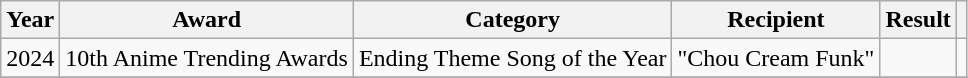<table class="wikitable plainrowheaders sortable">
<tr>
<th scope="col">Year</th>
<th scope="col">Award</th>
<th scope="col">Category</th>
<th scope="col">Recipient</th>
<th scope="col">Result</th>
<th scope="col" class="unsortable"></th>
</tr>
<tr>
<td align="center">2024</td>
<td align="center">10th Anime Trending Awards</td>
<td>Ending Theme Song of the Year</td>
<td>"Chou Cream Funk"</td>
<td></td>
<td></td>
</tr>
<tr>
</tr>
</table>
